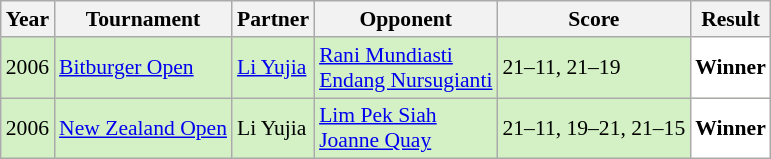<table class="sortable wikitable" style="font-size: 90%;">
<tr>
<th>Year</th>
<th>Tournament</th>
<th>Partner</th>
<th>Opponent</th>
<th>Score</th>
<th>Result</th>
</tr>
<tr style="background:#D4F1C5">
<td align="center">2006</td>
<td align="left"><a href='#'>Bitburger Open</a></td>
<td align="left"> <a href='#'>Li Yujia</a></td>
<td align="left"> <a href='#'>Rani Mundiasti</a><br> <a href='#'>Endang Nursugianti</a></td>
<td align="left">21–11, 21–19</td>
<td style="text-align:left; background:white"> <strong>Winner</strong></td>
</tr>
<tr style="background:#D4F1C5">
<td align="center">2006</td>
<td align="left"><a href='#'>New Zealand Open</a></td>
<td align="left"> Li Yujia</td>
<td align="left"> <a href='#'>Lim Pek Siah</a><br> <a href='#'>Joanne Quay</a></td>
<td align="left">21–11, 19–21, 21–15</td>
<td style="text-align:left; background:white"> <strong>Winner</strong></td>
</tr>
</table>
